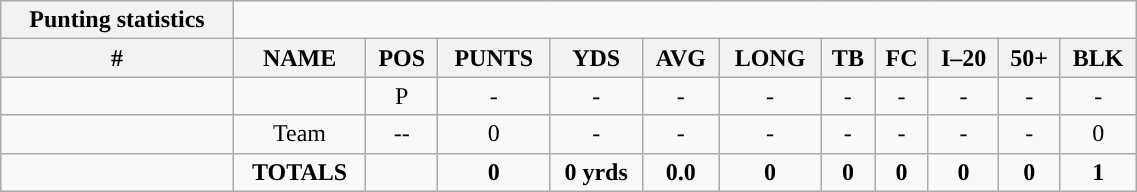<table style="width:60%; text-align:center;" class="wikitable collapsible collapsed">
<tr>
<th style="text-align:center; ">Punting statistics</th>
</tr>
<tr>
<th>#</th>
<th>NAME</th>
<th>POS</th>
<th>PUNTS</th>
<th>YDS</th>
<th>AVG</th>
<th>LONG</th>
<th>TB</th>
<th>FC</th>
<th>I–20</th>
<th>50+</th>
<th>BLK</th>
</tr>
<tr>
<td></td>
<td></td>
<td>P</td>
<td>-</td>
<td>-</td>
<td>-</td>
<td>-</td>
<td>-</td>
<td>-</td>
<td>-</td>
<td>-</td>
<td>-</td>
</tr>
<tr>
<td></td>
<td>Team</td>
<td>--</td>
<td>0</td>
<td>-</td>
<td>-</td>
<td>-</td>
<td>-</td>
<td>-</td>
<td>-</td>
<td>-</td>
<td>0</td>
</tr>
<tr>
<td></td>
<td><strong>TOTALS</strong></td>
<td></td>
<td><strong>0</strong></td>
<td><strong>0 yrds</strong></td>
<td><strong>0.0</strong></td>
<td><strong>0</strong></td>
<td><strong>0</strong></td>
<td><strong>0</strong></td>
<td><strong>0</strong></td>
<td><strong>0</strong></td>
<td><strong>1</strong></td>
</tr>
</table>
